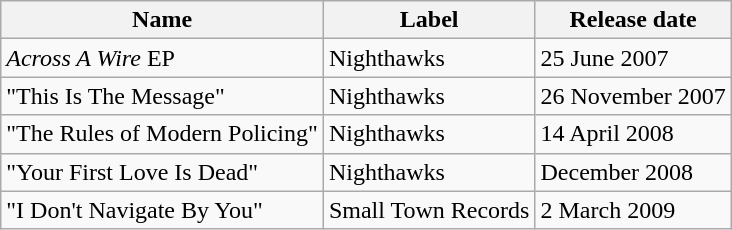<table class="wikitable">
<tr>
<th>Name</th>
<th>Label</th>
<th>Release date</th>
</tr>
<tr>
<td><em>Across A Wire</em> EP</td>
<td>Nighthawks</td>
<td>25 June 2007</td>
</tr>
<tr>
<td>"This Is The Message"</td>
<td>Nighthawks</td>
<td>26 November 2007</td>
</tr>
<tr>
<td>"The Rules of Modern Policing"</td>
<td>Nighthawks</td>
<td>14 April 2008</td>
</tr>
<tr>
<td>"Your First Love Is Dead"</td>
<td>Nighthawks</td>
<td>December 2008</td>
</tr>
<tr>
<td>"I Don't Navigate By You"</td>
<td>Small Town Records</td>
<td>2 March 2009</td>
</tr>
</table>
